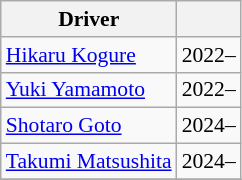<table class="wikitable sortable" style="font-size: 90%;">
<tr>
<th>Driver</th>
<th></th>
</tr>
<tr>
<td> <a href='#'>Hikaru Kogure</a></td>
<td align=center>2022–</td>
</tr>
<tr>
<td> <a href='#'>Yuki Yamamoto</a></td>
<td align=center>2022–</td>
</tr>
<tr>
<td> <a href='#'>Shotaro Goto</a></td>
<td align=center>2024–</td>
</tr>
<tr>
<td> <a href='#'>Takumi Matsushita</a></td>
<td align=center>2024–</td>
</tr>
<tr>
</tr>
</table>
